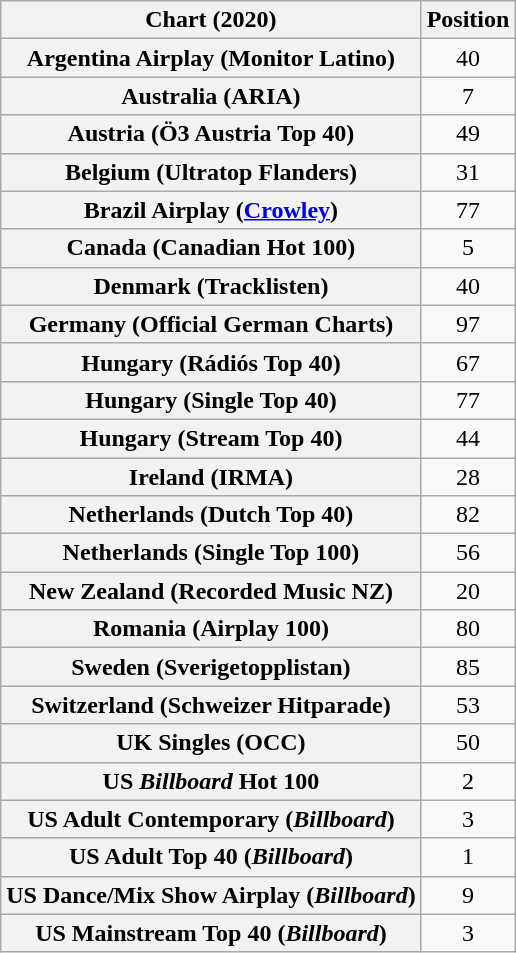<table class="wikitable sortable plainrowheaders" style="text-align:center">
<tr>
<th scope="col">Chart (2020)</th>
<th scope="col">Position</th>
</tr>
<tr>
<th scope="row">Argentina Airplay (Monitor Latino)</th>
<td>40</td>
</tr>
<tr>
<th scope="row">Australia (ARIA)</th>
<td>7</td>
</tr>
<tr>
<th scope="row">Austria (Ö3 Austria Top 40)</th>
<td>49</td>
</tr>
<tr>
<th scope="row">Belgium (Ultratop Flanders)</th>
<td>31</td>
</tr>
<tr>
<th scope="row">Brazil Airplay (<a href='#'>Crowley</a>)</th>
<td>77</td>
</tr>
<tr>
<th scope="row">Canada (Canadian Hot 100)</th>
<td>5</td>
</tr>
<tr>
<th scope="row">Denmark (Tracklisten)</th>
<td>40</td>
</tr>
<tr>
<th scope="row">Germany (Official German Charts)</th>
<td>97</td>
</tr>
<tr>
<th scope="row">Hungary (Rádiós Top 40)</th>
<td>67</td>
</tr>
<tr>
<th scope="row">Hungary (Single Top 40)</th>
<td>77</td>
</tr>
<tr>
<th scope="row">Hungary (Stream Top 40)</th>
<td>44</td>
</tr>
<tr>
<th scope="row">Ireland (IRMA)</th>
<td>28</td>
</tr>
<tr>
<th scope="row">Netherlands (Dutch Top 40)</th>
<td>82</td>
</tr>
<tr>
<th scope="row">Netherlands (Single Top 100)</th>
<td>56</td>
</tr>
<tr>
<th scope="row">New Zealand (Recorded Music NZ)</th>
<td>20</td>
</tr>
<tr>
<th scope="row">Romania (Airplay 100)</th>
<td>80</td>
</tr>
<tr>
<th scope="row">Sweden (Sverigetopplistan)</th>
<td>85</td>
</tr>
<tr>
<th scope="row">Switzerland (Schweizer Hitparade)</th>
<td>53</td>
</tr>
<tr>
<th scope="row">UK Singles (OCC)</th>
<td>50</td>
</tr>
<tr>
<th scope="row">US <em>Billboard</em> Hot 100</th>
<td>2</td>
</tr>
<tr>
<th scope="row">US Adult Contemporary (<em>Billboard</em>)</th>
<td>3</td>
</tr>
<tr>
<th scope="row">US Adult Top 40 (<em>Billboard</em>)</th>
<td>1</td>
</tr>
<tr>
<th scope="row">US Dance/Mix Show Airplay (<em>Billboard</em>)</th>
<td>9</td>
</tr>
<tr>
<th scope="row">US Mainstream Top 40 (<em>Billboard</em>)</th>
<td>3</td>
</tr>
</table>
